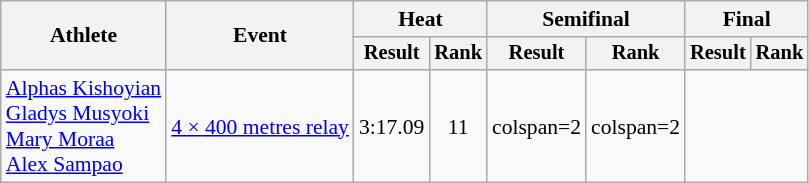<table class=wikitable style=font-size:90%>
<tr>
<th rowspan=2>Athlete</th>
<th rowspan=2>Event</th>
<th colspan=2>Heat</th>
<th colspan=2>Semifinal</th>
<th colspan=2>Final</th>
</tr>
<tr style=font-size:95%>
<th>Result</th>
<th>Rank</th>
<th>Result</th>
<th>Rank</th>
<th>Result</th>
<th>Rank</th>
</tr>
<tr align=center>
<td align=left><a href='#'>Alphas Kishoyian</a> <br> <a href='#'>Gladys Musyoki</a> <br> <a href='#'>Mary Moraa</a> <br><a href='#'>Alex Sampao</a></td>
<td align=left><a href='#'>4 × 400 metres relay</a></td>
<td>3:17.09</td>
<td>11</td>
<td>colspan=2</td>
<td>colspan=2 </td>
</tr>
</table>
